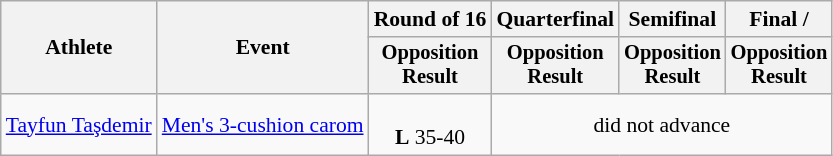<table class=wikitable style=font-size:90%;text-align:center>
<tr>
<th rowspan=2>Athlete</th>
<th rowspan=2>Event</th>
<th>Round of 16</th>
<th>Quarterfinal</th>
<th>Semifinal</th>
<th>Final / </th>
</tr>
<tr style=font-size:95%>
<th>Opposition<br>Result</th>
<th>Opposition<br>Result</th>
<th>Opposition<br>Result</th>
<th>Opposition<br>Result</th>
</tr>
<tr>
<td align=left><a href='#'>Tayfun Taşdemir</a></td>
<td align=left><a href='#'>Men's 3-cushion carom</a></td>
<td><br><strong>L</strong> 35-40</td>
<td colspan=4>did not advance</td>
</tr>
</table>
